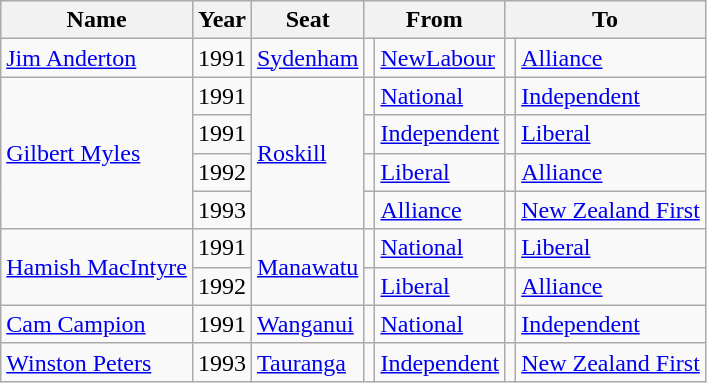<table class="wikitable">
<tr>
<th>Name</th>
<th>Year</th>
<th>Seat</th>
<th colspan="2">From</th>
<th colspan="2">To</th>
</tr>
<tr>
<td><a href='#'>Jim Anderton</a></td>
<td>1991</td>
<td><a href='#'>Sydenham</a></td>
<td></td>
<td><a href='#'>NewLabour</a></td>
<td></td>
<td><a href='#'>Alliance</a></td>
</tr>
<tr>
<td rowspan="4"><a href='#'>Gilbert Myles</a></td>
<td>1991</td>
<td rowspan="4"><a href='#'>Roskill</a></td>
<td></td>
<td><a href='#'>National</a></td>
<td></td>
<td><a href='#'>Independent</a></td>
</tr>
<tr>
<td>1991</td>
<td></td>
<td><a href='#'>Independent</a></td>
<td></td>
<td><a href='#'>Liberal</a></td>
</tr>
<tr>
<td>1992</td>
<td></td>
<td><a href='#'>Liberal</a></td>
<td></td>
<td><a href='#'>Alliance</a></td>
</tr>
<tr>
<td>1993</td>
<td></td>
<td><a href='#'>Alliance</a></td>
<td></td>
<td><a href='#'>New Zealand First</a></td>
</tr>
<tr>
<td rowspan="2"><a href='#'>Hamish MacIntyre</a></td>
<td>1991</td>
<td rowspan="2"><a href='#'>Manawatu</a></td>
<td></td>
<td><a href='#'>National</a></td>
<td></td>
<td><a href='#'>Liberal</a></td>
</tr>
<tr>
<td>1992</td>
<td></td>
<td><a href='#'>Liberal</a></td>
<td></td>
<td><a href='#'>Alliance</a></td>
</tr>
<tr>
<td><a href='#'>Cam Campion</a></td>
<td>1991</td>
<td><a href='#'>Wanganui</a></td>
<td></td>
<td><a href='#'>National</a></td>
<td></td>
<td><a href='#'>Independent</a></td>
</tr>
<tr>
<td><a href='#'>Winston Peters</a></td>
<td>1993</td>
<td><a href='#'>Tauranga</a></td>
<td></td>
<td><a href='#'>Independent</a></td>
<td></td>
<td><a href='#'>New Zealand First</a></td>
</tr>
</table>
